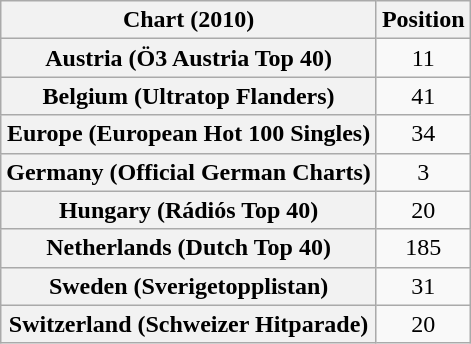<table class="wikitable sortable plainrowheaders" style="text-align:center">
<tr>
<th>Chart (2010)</th>
<th>Position</th>
</tr>
<tr>
<th scope="row">Austria (Ö3 Austria Top 40)</th>
<td>11</td>
</tr>
<tr>
<th scope="row">Belgium (Ultratop Flanders)</th>
<td>41</td>
</tr>
<tr>
<th scope="row">Europe (European Hot 100 Singles)</th>
<td>34</td>
</tr>
<tr>
<th scope="row">Germany (Official German Charts)</th>
<td>3</td>
</tr>
<tr>
<th scope="row">Hungary (Rádiós Top 40)</th>
<td>20</td>
</tr>
<tr>
<th scope="row">Netherlands (Dutch Top 40)</th>
<td>185</td>
</tr>
<tr>
<th scope="row">Sweden (Sverigetopplistan)</th>
<td>31</td>
</tr>
<tr>
<th scope="row">Switzerland (Schweizer Hitparade)</th>
<td>20</td>
</tr>
</table>
